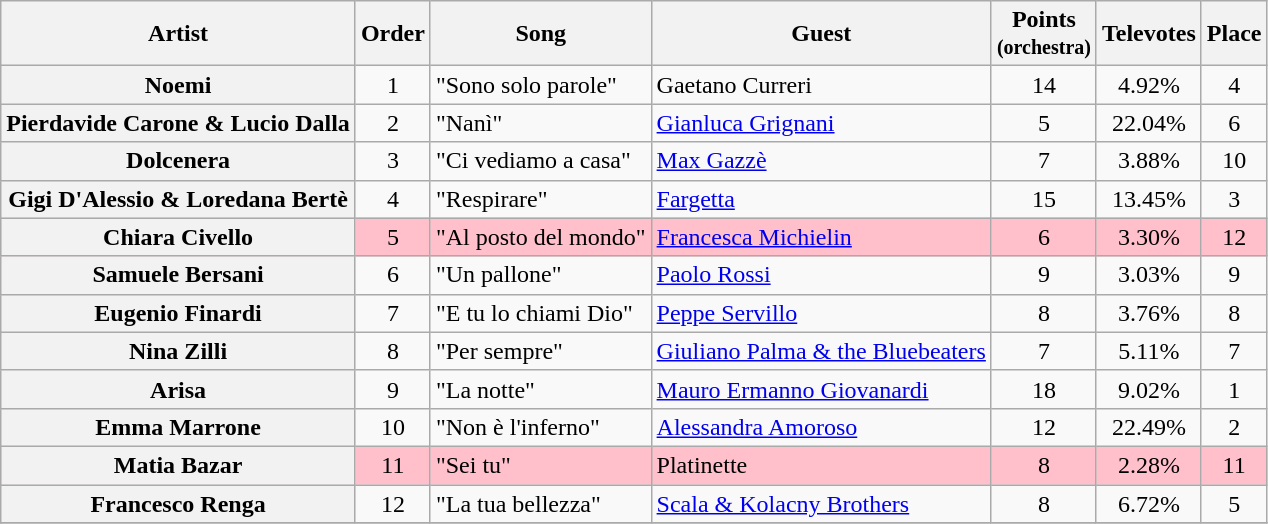<table class="sortable wikitable plainrowheaders">
<tr>
<th>Artist</th>
<th>Order</th>
<th>Song</th>
<th>Guest</th>
<th>Points<br><small>(orchestra)</small></th>
<th>Televotes</th>
<th>Place</th>
</tr>
<tr>
<th scope="row">Noemi</th>
<td style="text-align:center;">1</td>
<td>"Sono solo parole"</td>
<td>Gaetano Curreri</td>
<td style="text-align:center;">14</td>
<td style="text-align:center;">4.92%</td>
<td style="text-align:center;">4</td>
</tr>
<tr>
<th scope="row">Pierdavide Carone & Lucio Dalla</th>
<td style="text-align:center;">2</td>
<td>"Nanì"</td>
<td><a href='#'>Gianluca Grignani</a></td>
<td style="text-align:center;">5</td>
<td style="text-align:center;">22.04%</td>
<td style="text-align:center;">6</td>
</tr>
<tr>
<th scope="row">Dolcenera</th>
<td style="text-align:center;">3</td>
<td>"Ci vediamo a casa"</td>
<td><a href='#'>Max Gazzè</a></td>
<td style="text-align:center;">7</td>
<td style="text-align:center;">3.88%</td>
<td style="text-align:center;">10</td>
</tr>
<tr>
<th scope="row">Gigi D'Alessio & Loredana Bertè</th>
<td style="text-align:center;">4</td>
<td>"Respirare"</td>
<td><a href='#'>Fargetta</a></td>
<td style="text-align:center;">15</td>
<td style="text-align:center;">13.45%</td>
<td style="text-align:center;">3</td>
</tr>
<tr style="background:pink;">
<th scope="row">Chiara Civello</th>
<td style="text-align:center;">5</td>
<td>"Al posto del mondo"</td>
<td><a href='#'>Francesca Michielin</a></td>
<td style="text-align:center;">6</td>
<td style="text-align:center;">3.30%</td>
<td style="text-align:center;">12</td>
</tr>
<tr>
<th scope="row">Samuele Bersani</th>
<td style="text-align:center;">6</td>
<td>"Un pallone"</td>
<td><a href='#'>Paolo Rossi</a></td>
<td style="text-align:center;">9</td>
<td style="text-align:center;">3.03%</td>
<td style="text-align:center;">9</td>
</tr>
<tr>
<th scope="row">Eugenio Finardi</th>
<td style="text-align:center;">7</td>
<td>"E tu lo chiami Dio"</td>
<td><a href='#'>Peppe Servillo</a></td>
<td style="text-align:center;">8</td>
<td style="text-align:center;">3.76%</td>
<td style="text-align:center;">8</td>
</tr>
<tr>
<th scope="row">Nina Zilli</th>
<td style="text-align:center;">8</td>
<td>"Per sempre"</td>
<td><a href='#'>Giuliano Palma & the Bluebeaters</a></td>
<td style="text-align:center;">7</td>
<td style="text-align:center;">5.11%</td>
<td style="text-align:center;">7</td>
</tr>
<tr>
<th scope="row">Arisa</th>
<td style="text-align:center;">9</td>
<td>"La notte"</td>
<td><a href='#'>Mauro Ermanno Giovanardi</a></td>
<td style="text-align:center;">18</td>
<td style="text-align:center;">9.02%</td>
<td style="text-align:center;">1</td>
</tr>
<tr>
<th scope="row">Emma Marrone</th>
<td style="text-align:center;">10</td>
<td>"Non è l'inferno"</td>
<td><a href='#'>Alessandra Amoroso</a></td>
<td style="text-align:center;">12</td>
<td style="text-align:center;">22.49%</td>
<td style="text-align:center;">2</td>
</tr>
<tr style="background:pink;">
<th scope="row">Matia Bazar</th>
<td style="text-align:center;">11</td>
<td>"Sei tu"</td>
<td>Platinette</td>
<td style="text-align:center;">8</td>
<td style="text-align:center;">2.28%</td>
<td style="text-align:center;">11</td>
</tr>
<tr>
<th scope="row">Francesco Renga</th>
<td style="text-align:center;">12</td>
<td>"La tua bellezza"</td>
<td><a href='#'>Scala & Kolacny Brothers</a></td>
<td style="text-align:center;">8</td>
<td style="text-align:center;">6.72%</td>
<td style="text-align:center;">5</td>
</tr>
<tr>
</tr>
</table>
